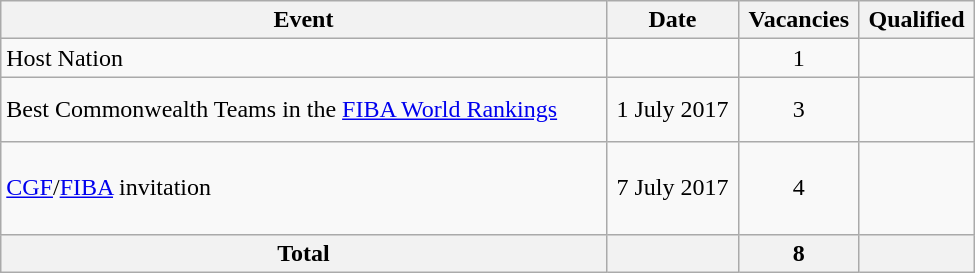<table class="wikitable" width=650>
<tr>
<th>Event</th>
<th>Date</th>
<th>Vacancies</th>
<th>Qualified</th>
</tr>
<tr>
<td>Host Nation</td>
<td></td>
<td align=center>1</td>
<td></td>
</tr>
<tr>
<td>Best Commonwealth Teams in the <a href='#'>FIBA World Rankings</a></td>
<td align=center>1 July 2017</td>
<td align=center>3</td>
<td><br><br></td>
</tr>
<tr>
<td><a href='#'>CGF</a>/<a href='#'>FIBA</a> invitation</td>
<td align=center>7 July 2017</td>
<td align=center>4</td>
<td><br><br><br></td>
</tr>
<tr>
<th>Total</th>
<th></th>
<th>8</th>
<th></th>
</tr>
</table>
